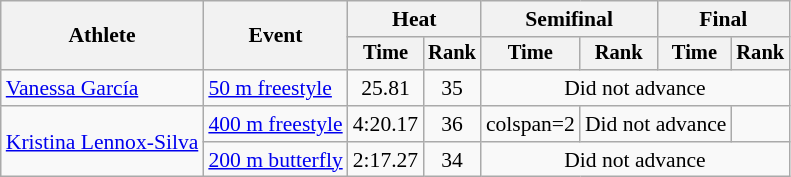<table class=wikitable style="font-size:90%">
<tr>
<th rowspan="2">Athlete</th>
<th rowspan="2">Event</th>
<th colspan="2">Heat</th>
<th colspan="2">Semifinal</th>
<th colspan="2">Final</th>
</tr>
<tr style="font-size:95%">
<th>Time</th>
<th>Rank</th>
<th>Time</th>
<th>Rank</th>
<th>Time</th>
<th>Rank</th>
</tr>
<tr align=center>
<td align=left><a href='#'>Vanessa García</a></td>
<td align=left><a href='#'>50 m freestyle</a></td>
<td>25.81</td>
<td>35</td>
<td colspan=4>Did not advance</td>
</tr>
<tr align=center>
<td align=left rowspan=2><a href='#'>Kristina Lennox-Silva</a></td>
<td align=left><a href='#'>400 m freestyle</a></td>
<td>4:20.17</td>
<td>36</td>
<td>colspan=2 </td>
<td colspan=2>Did not advance</td>
</tr>
<tr align=center>
<td align=left><a href='#'>200 m butterfly</a></td>
<td>2:17.27</td>
<td>34</td>
<td colspan=4>Did not advance</td>
</tr>
</table>
